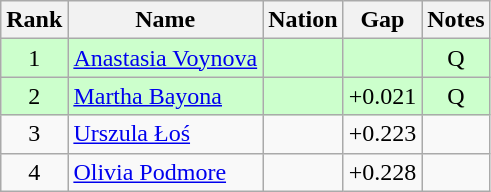<table class="wikitable sortable" style="text-align:center">
<tr>
<th>Rank</th>
<th>Name</th>
<th>Nation</th>
<th>Gap</th>
<th>Notes</th>
</tr>
<tr bgcolor=ccffcc>
<td>1</td>
<td align=left><a href='#'>Anastasia Voynova</a></td>
<td align=left></td>
<td></td>
<td>Q</td>
</tr>
<tr bgcolor=ccffcc>
<td>2</td>
<td align=left><a href='#'>Martha Bayona</a></td>
<td align=left></td>
<td>+0.021</td>
<td>Q</td>
</tr>
<tr>
<td>3</td>
<td align=left><a href='#'>Urszula Łoś</a></td>
<td align=left></td>
<td>+0.223</td>
<td></td>
</tr>
<tr>
<td>4</td>
<td align=left><a href='#'>Olivia Podmore</a></td>
<td align=left></td>
<td>+0.228</td>
<td></td>
</tr>
</table>
